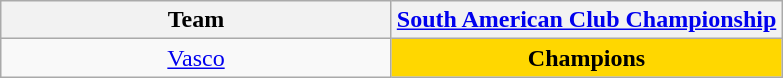<table class="wikitable">
<tr>
<th width= 50%>Team</th>
<th width= 50%><a href='#'>South American Club Championship</a></th>
</tr>
<tr align="center">
<td><a href='#'>Vasco</a></td>
<td bgcolor = "gold"><strong>Champions</strong></td>
</tr>
</table>
